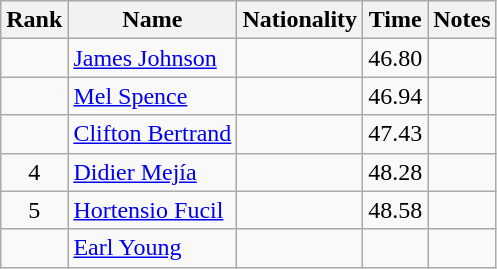<table class="wikitable sortable" style="text-align:center">
<tr>
<th>Rank</th>
<th>Name</th>
<th>Nationality</th>
<th>Time</th>
<th>Notes</th>
</tr>
<tr>
<td></td>
<td align=left><a href='#'>James Johnson</a></td>
<td align=left></td>
<td>46.80</td>
<td></td>
</tr>
<tr>
<td></td>
<td align=left><a href='#'>Mel Spence</a></td>
<td align=left></td>
<td>46.94</td>
<td></td>
</tr>
<tr>
<td></td>
<td align=left><a href='#'>Clifton Bertrand</a></td>
<td align=left></td>
<td>47.43</td>
<td></td>
</tr>
<tr>
<td>4</td>
<td align=left><a href='#'>Didier Mejía</a></td>
<td align=left></td>
<td>48.28</td>
<td></td>
</tr>
<tr>
<td>5</td>
<td align=left><a href='#'>Hortensio Fucil</a></td>
<td align=left></td>
<td>48.58</td>
<td></td>
</tr>
<tr>
<td></td>
<td align=left><a href='#'>Earl Young</a></td>
<td align=left></td>
<td></td>
<td></td>
</tr>
</table>
